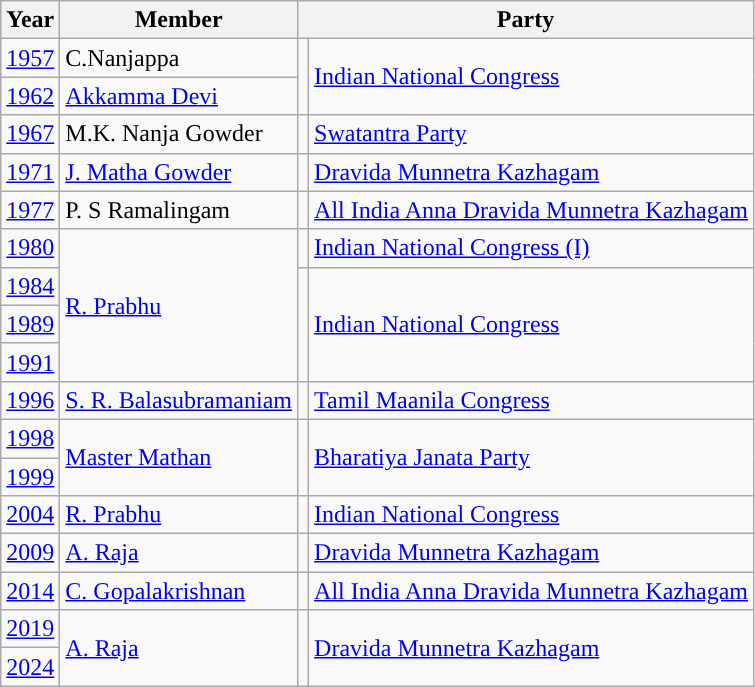<table class="wikitable">
<tr>
<th>Year</th>
<th>Member</th>
<th colspan="2">Party</th>
</tr>
<tr>
<td><a href='#'>1957</a></td>
<td>C.Nanjappa</td>
<td rowspan=2 style="background-color: "></td>
<td rowspan=2><a href='#'>Indian National Congress</a></td>
</tr>
<tr>
<td><a href='#'>1962</a></td>
<td><a href='#'>Akkamma Devi</a></td>
</tr>
<tr>
<td><a href='#'>1967</a></td>
<td>M.K. Nanja Gowder</td>
<td style="background-color: "></td>
<td><a href='#'>Swatantra Party</a></td>
</tr>
<tr>
<td><a href='#'>1971</a></td>
<td><a href='#'>J. Matha Gowder</a></td>
<td style="background-color: "></td>
<td><a href='#'>Dravida Munnetra Kazhagam</a></td>
</tr>
<tr>
<td><a href='#'>1977</a></td>
<td>P. S Ramalingam</td>
<td style="background-color: "></td>
<td><a href='#'>All India Anna Dravida Munnetra Kazhagam</a></td>
</tr>
<tr>
<td><a href='#'>1980</a></td>
<td rowspan="4"><a href='#'>R. Prabhu</a></td>
<td style="background-color: "></td>
<td><a href='#'>Indian National Congress (I)</a></td>
</tr>
<tr>
<td><a href='#'>1984</a></td>
<td rowspan=3 style="background-color: "></td>
<td rowspan=3><a href='#'>Indian National Congress</a></td>
</tr>
<tr>
<td><a href='#'>1989</a></td>
</tr>
<tr>
<td><a href='#'>1991</a></td>
</tr>
<tr>
<td><a href='#'>1996</a></td>
<td><a href='#'>S. R. Balasubramaniam</a></td>
<td style="background-color: "></td>
<td><a href='#'>Tamil Maanila Congress</a></td>
</tr>
<tr>
<td><a href='#'>1998</a></td>
<td rowspan="2"><a href='#'>Master Mathan</a></td>
<td rowspan=2 style="background-color: "></td>
<td rowspan=2><a href='#'>Bharatiya Janata Party</a></td>
</tr>
<tr>
<td><a href='#'>1999</a></td>
</tr>
<tr>
<td><a href='#'>2004</a></td>
<td><a href='#'>R. Prabhu</a></td>
<td style="background-color: "></td>
<td><a href='#'>Indian National Congress</a></td>
</tr>
<tr>
<td><a href='#'>2009</a></td>
<td><a href='#'>A. Raja</a></td>
<td style="background-color: "></td>
<td><a href='#'>Dravida Munnetra Kazhagam</a></td>
</tr>
<tr>
<td><a href='#'>2014</a></td>
<td><a href='#'>C. Gopalakrishnan</a></td>
<td style="background-color: "></td>
<td><a href='#'>All India Anna Dravida Munnetra Kazhagam</a></td>
</tr>
<tr>
<td><a href='#'>2019</a></td>
<td rowspan="2"><a href='#'>A. Raja</a></td>
<td rowspan="2" style="background-color: "></td>
<td rowspan="2"><a href='#'>Dravida Munnetra Kazhagam</a></td>
</tr>
<tr>
<td><a href='#'>2024</a></td>
</tr>
</table>
